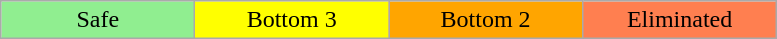<table class="wikitable" style="text-align:center;">
<tr>
<td style="background:lightgreen" width="15%">Safe</td>
<td style="background:yellow" width="15%">Bottom 3</td>
<td style="background:orange" width="15%">Bottom 2</td>
<td style="background:coral" width="15%">Eliminated</td>
</tr>
</table>
